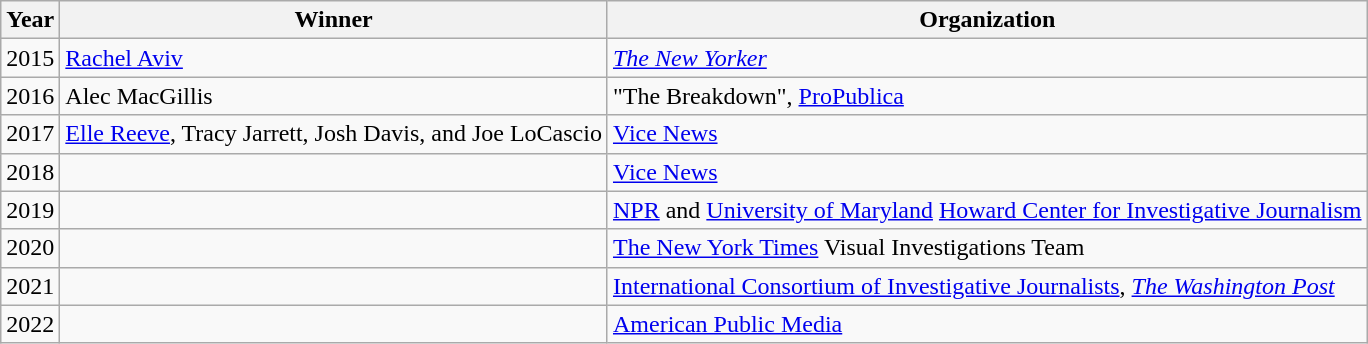<table class="wikitable sortable">
<tr>
<th>Year</th>
<th>Winner</th>
<th>Organization</th>
</tr>
<tr>
<td>2015</td>
<td><a href='#'>Rachel Aviv</a></td>
<td><em><a href='#'>The New Yorker</a></em></td>
</tr>
<tr>
<td>2016</td>
<td>Alec MacGillis</td>
<td>"The Breakdown", <a href='#'>ProPublica</a></td>
</tr>
<tr>
<td>2017</td>
<td><a href='#'>Elle Reeve</a>, Tracy Jarrett, Josh Davis, and Joe LoCascio</td>
<td><a href='#'>Vice News</a></td>
</tr>
<tr>
<td>2018</td>
<td></td>
<td><a href='#'>Vice News</a></td>
</tr>
<tr>
<td>2019</td>
<td></td>
<td><a href='#'>NPR</a> and <a href='#'>University of Maryland</a> <a href='#'>Howard Center for Investigative Journalism</a></td>
</tr>
<tr>
<td>2020</td>
<td></td>
<td><a href='#'>The New York Times</a> Visual Investigations Team</td>
</tr>
<tr>
<td>2021</td>
<td></td>
<td><a href='#'>International Consortium of Investigative Journalists</a>, <em><a href='#'>The Washington Post</a></em></td>
</tr>
<tr>
<td>2022</td>
<td></td>
<td><a href='#'>American Public Media</a></td>
</tr>
</table>
